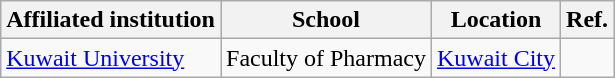<table class="wikitable sortable">
<tr>
<th>Affiliated institution</th>
<th>School</th>
<th>Location</th>
<th>Ref.</th>
</tr>
<tr>
<td><a href='#'>Kuwait University</a></td>
<td>Faculty of Pharmacy</td>
<td><a href='#'>Kuwait City</a></td>
<td></td>
</tr>
</table>
